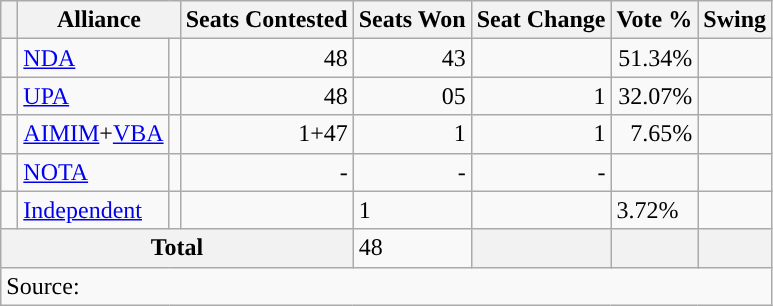<table class="wikitable Sortable">
<tr>
<th></th>
<th colspan="2">Alliance</th>
<th>Seats Contested</th>
<th>Seats Won</th>
<th>Seat Change</th>
<th>Vote %</th>
<th>Swing</th>
</tr>
<tr>
<td style="background-color:"> </td>
<td style="text-align:left;"><a href='#'>NDA</a></td>
<td></td>
<td style="text-align:right;">48</td>
<td style="text-align:right;">43</td>
<td style="text-align:right;"></td>
<td style="text-align:right;">51.34%</td>
<td style="text-align:right;"></td>
</tr>
<tr>
<td style="background-color:"> </td>
<td style="text-align:left;"><a href='#'>UPA</a></td>
<td></td>
<td style="text-align:right;">48</td>
<td style="text-align:right;">05</td>
<td style="text-align:right;">1</td>
<td style="text-align:right;">32.07%</td>
<td style="text-align:right;"></td>
</tr>
<tr>
<td style="background-color:"> </td>
<td style="text-align:left;"><a href='#'>AIMIM</a>+<a href='#'>VBA</a></td>
<td></td>
<td style="text-align:right;">1+47</td>
<td style="text-align:right;">1</td>
<td style="text-align:right;">1</td>
<td style="text-align:right;">7.65%</td>
<td style="text-align:right;"></td>
</tr>
<tr>
<td style="background-color:"> </td>
<td style="text-align:left;"><a href='#'>NOTA</a></td>
<td></td>
<td style="text-align:right;">-</td>
<td style="text-align:right;">-</td>
<td style="text-align:right;">-</td>
<td style="text-align:right;"></td>
<td style="text-align:right;"></td>
</tr>
<tr>
<td></td>
<td><a href='#'>Independent</a></td>
<td></td>
<td></td>
<td>1</td>
<td></td>
<td>3.72%</td>
<td></td>
</tr>
<tr>
<th colspan="4"><strong>Total</strong></th>
<td>48</td>
<th style="text-align:right;"></th>
<th style="text-align:right;"></th>
<th style="text-align:right;"></th>
</tr>
<tr>
<td colspan="9" style="text-align:left;">Source:</td>
</tr>
</table>
